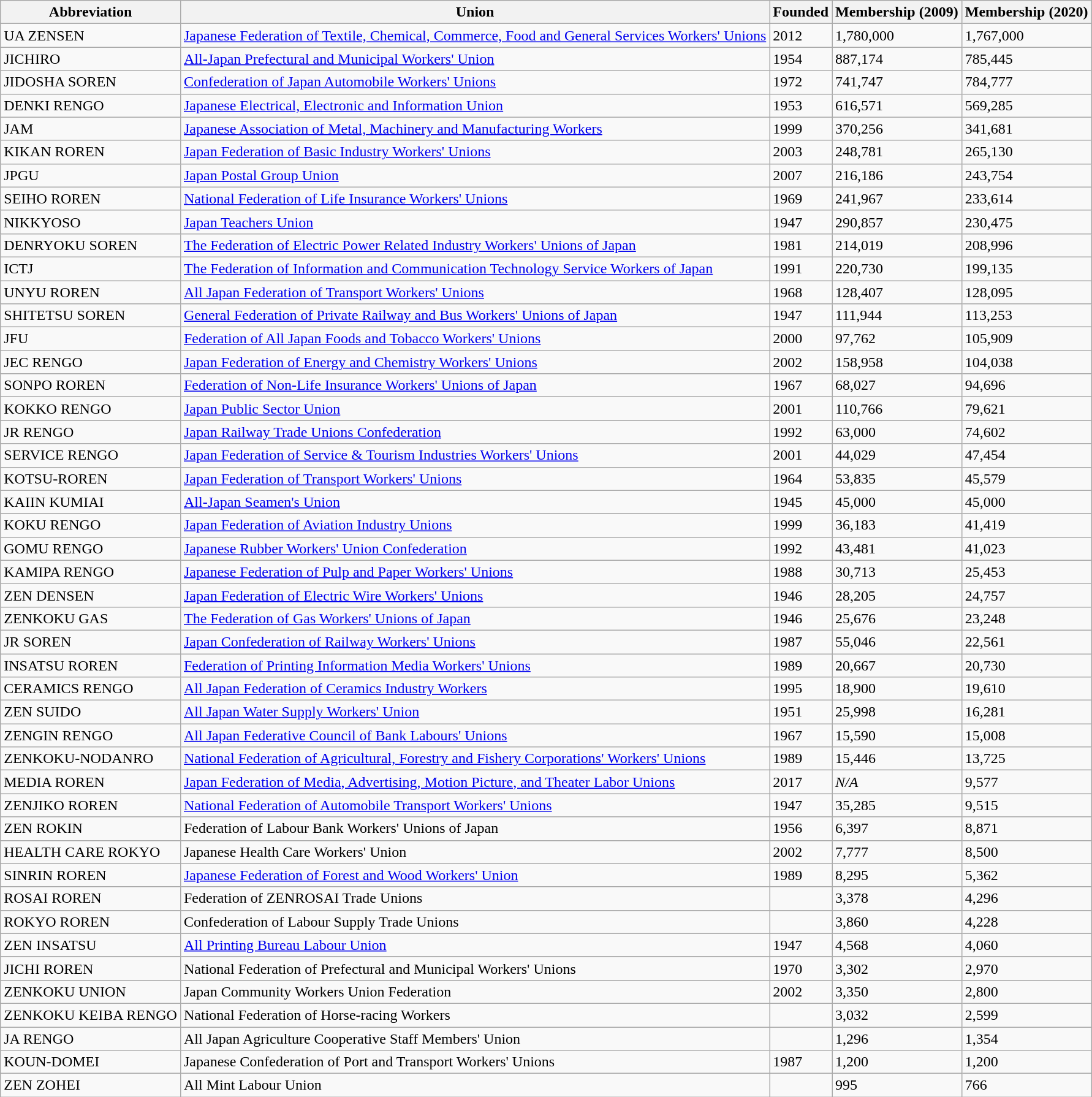<table class="wikitable sortable">
<tr>
<th>Abbreviation</th>
<th>Union</th>
<th>Founded</th>
<th>Membership (2009)</th>
<th>Membership (2020)</th>
</tr>
<tr>
<td>UA ZENSEN</td>
<td><a href='#'>Japanese Federation of Textile, Chemical, Commerce, Food and General Services Workers' Unions</a></td>
<td>2012</td>
<td>1,780,000</td>
<td>1,767,000</td>
</tr>
<tr>
<td>JICHIRO</td>
<td><a href='#'>All-Japan Prefectural and Municipal Workers' Union</a></td>
<td>1954</td>
<td>887,174</td>
<td>785,445</td>
</tr>
<tr>
<td>JIDOSHA SOREN</td>
<td><a href='#'>Confederation of Japan Automobile Workers' Unions</a></td>
<td>1972</td>
<td>741,747</td>
<td>784,777</td>
</tr>
<tr>
<td>DENKI RENGO</td>
<td><a href='#'>Japanese Electrical, Electronic and Information Union</a></td>
<td>1953</td>
<td>616,571</td>
<td>569,285</td>
</tr>
<tr>
<td>JAM</td>
<td><a href='#'>Japanese Association of Metal, Machinery and Manufacturing Workers</a></td>
<td>1999</td>
<td>370,256</td>
<td>341,681</td>
</tr>
<tr>
<td>KIKAN ROREN</td>
<td><a href='#'>Japan Federation of Basic Industry Workers' Unions</a></td>
<td>2003</td>
<td>248,781</td>
<td>265,130</td>
</tr>
<tr>
<td>JPGU</td>
<td><a href='#'>Japan Postal Group Union</a></td>
<td>2007</td>
<td>216,186</td>
<td>243,754</td>
</tr>
<tr>
<td>SEIHO ROREN</td>
<td><a href='#'>National Federation of Life Insurance Workers' Unions</a></td>
<td>1969</td>
<td>241,967</td>
<td>233,614</td>
</tr>
<tr>
<td>NIKKYOSO</td>
<td><a href='#'>Japan Teachers Union</a></td>
<td>1947</td>
<td>290,857</td>
<td>230,475</td>
</tr>
<tr>
<td>DENRYOKU SOREN</td>
<td><a href='#'>The Federation of Electric Power Related Industry Workers' Unions of Japan</a></td>
<td>1981</td>
<td>214,019</td>
<td>208,996</td>
</tr>
<tr>
<td>ICTJ</td>
<td><a href='#'>The Federation of Information and Communication Technology Service Workers of Japan</a></td>
<td>1991</td>
<td>220,730</td>
<td>199,135</td>
</tr>
<tr>
<td>UNYU ROREN</td>
<td><a href='#'>All Japan Federation of Transport Workers' Unions</a></td>
<td>1968</td>
<td>128,407</td>
<td>128,095</td>
</tr>
<tr>
<td>SHITETSU SOREN</td>
<td><a href='#'>General Federation of Private Railway and Bus Workers' Unions of Japan</a></td>
<td>1947</td>
<td>111,944</td>
<td>113,253</td>
</tr>
<tr>
<td>JFU</td>
<td><a href='#'>Federation of All Japan Foods and Tobacco Workers' Unions</a></td>
<td>2000</td>
<td>97,762</td>
<td>105,909</td>
</tr>
<tr>
<td>JEC RENGO</td>
<td><a href='#'>Japan Federation of Energy and Chemistry Workers' Unions</a></td>
<td>2002</td>
<td>158,958</td>
<td>104,038</td>
</tr>
<tr>
<td>SONPO ROREN</td>
<td><a href='#'>Federation of Non-Life Insurance Workers' Unions of Japan</a></td>
<td>1967</td>
<td>68,027</td>
<td>94,696</td>
</tr>
<tr>
<td>KOKKO RENGO</td>
<td><a href='#'>Japan Public Sector Union</a></td>
<td>2001</td>
<td>110,766</td>
<td>79,621</td>
</tr>
<tr>
<td>JR RENGO</td>
<td><a href='#'>Japan Railway Trade Unions Confederation</a></td>
<td>1992</td>
<td>63,000</td>
<td>74,602</td>
</tr>
<tr>
<td>SERVICE RENGO</td>
<td><a href='#'>Japan Federation of Service & Tourism Industries Workers' Unions</a></td>
<td>2001</td>
<td>44,029</td>
<td>47,454</td>
</tr>
<tr>
<td>KOTSU-ROREN</td>
<td><a href='#'>Japan Federation of Transport Workers' Unions</a></td>
<td>1964</td>
<td>53,835</td>
<td>45,579</td>
</tr>
<tr>
<td>KAIIN KUMIAI</td>
<td><a href='#'>All-Japan Seamen's Union</a></td>
<td>1945</td>
<td>45,000</td>
<td>45,000</td>
</tr>
<tr>
<td>KOKU RENGO</td>
<td><a href='#'>Japan Federation of Aviation Industry Unions</a></td>
<td>1999</td>
<td>36,183</td>
<td>41,419</td>
</tr>
<tr>
<td>GOMU RENGO</td>
<td><a href='#'>Japanese Rubber Workers' Union Confederation</a></td>
<td>1992</td>
<td>43,481</td>
<td>41,023</td>
</tr>
<tr>
<td>KAMIPA RENGO</td>
<td><a href='#'>Japanese Federation of Pulp and Paper Workers' Unions</a></td>
<td>1988</td>
<td>30,713</td>
<td>25,453</td>
</tr>
<tr>
<td>ZEN DENSEN</td>
<td><a href='#'>Japan Federation of Electric Wire Workers' Unions</a></td>
<td>1946</td>
<td>28,205</td>
<td>24,757</td>
</tr>
<tr>
<td>ZENKOKU GAS</td>
<td><a href='#'>The Federation of Gas Workers' Unions of Japan</a></td>
<td>1946</td>
<td>25,676</td>
<td>23,248</td>
</tr>
<tr>
<td>JR SOREN</td>
<td><a href='#'>Japan Confederation of Railway Workers' Unions</a></td>
<td>1987</td>
<td>55,046</td>
<td>22,561</td>
</tr>
<tr>
<td>INSATSU ROREN</td>
<td><a href='#'>Federation of Printing Information Media Workers' Unions</a></td>
<td>1989</td>
<td>20,667</td>
<td>20,730</td>
</tr>
<tr>
<td>CERAMICS RENGO</td>
<td><a href='#'>All Japan Federation of Ceramics Industry Workers</a></td>
<td>1995</td>
<td>18,900</td>
<td>19,610</td>
</tr>
<tr>
<td>ZEN SUIDO</td>
<td><a href='#'>All Japan Water Supply Workers' Union</a></td>
<td>1951</td>
<td>25,998</td>
<td>16,281</td>
</tr>
<tr>
<td>ZENGIN RENGO</td>
<td><a href='#'>All Japan Federative Council of Bank Labours' Unions</a></td>
<td>1967</td>
<td>15,590</td>
<td>15,008</td>
</tr>
<tr>
<td>ZENKOKU-NODANRO</td>
<td><a href='#'>National Federation of Agricultural, Forestry and Fishery Corporations' Workers' Unions</a></td>
<td>1989</td>
<td>15,446</td>
<td>13,725</td>
</tr>
<tr>
<td>MEDIA ROREN</td>
<td><a href='#'>Japan Federation of Media, Advertising, Motion Picture, and Theater Labor Unions</a></td>
<td>2017</td>
<td><em>N/A</em></td>
<td>9,577</td>
</tr>
<tr>
<td>ZENJIKO ROREN</td>
<td><a href='#'>National Federation of Automobile Transport Workers' Unions</a></td>
<td>1947</td>
<td>35,285</td>
<td>9,515</td>
</tr>
<tr>
<td>ZEN ROKIN</td>
<td>Federation of Labour Bank Workers' Unions of Japan</td>
<td>1956</td>
<td>6,397</td>
<td>8,871</td>
</tr>
<tr>
<td>HEALTH CARE ROKYO</td>
<td>Japanese Health Care Workers' Union</td>
<td>2002</td>
<td>7,777</td>
<td>8,500</td>
</tr>
<tr>
<td>SINRIN ROREN</td>
<td><a href='#'>Japanese Federation of Forest and Wood Workers' Union</a></td>
<td>1989</td>
<td>8,295</td>
<td>5,362</td>
</tr>
<tr>
<td>ROSAI ROREN</td>
<td>Federation of ZENROSAI Trade Unions</td>
<td></td>
<td>3,378</td>
<td>4,296</td>
</tr>
<tr>
<td>ROKYO ROREN</td>
<td>Confederation of Labour Supply Trade Unions</td>
<td></td>
<td>3,860</td>
<td>4,228</td>
</tr>
<tr>
<td>ZEN INSATSU</td>
<td><a href='#'>All Printing Bureau Labour Union</a></td>
<td>1947</td>
<td>4,568</td>
<td>4,060</td>
</tr>
<tr>
<td>JICHI ROREN</td>
<td>National Federation of Prefectural and Municipal Workers' Unions</td>
<td>1970</td>
<td>3,302</td>
<td>2,970</td>
</tr>
<tr>
<td>ZENKOKU UNION</td>
<td>Japan Community Workers Union Federation</td>
<td>2002</td>
<td>3,350</td>
<td>2,800</td>
</tr>
<tr>
<td>ZENKOKU KEIBA RENGO</td>
<td>National Federation of Horse-racing Workers</td>
<td></td>
<td>3,032</td>
<td>2,599</td>
</tr>
<tr>
<td>JA RENGO</td>
<td>All Japan Agriculture Cooperative Staff Members' Union</td>
<td></td>
<td>1,296</td>
<td>1,354</td>
</tr>
<tr>
<td>KOUN-DOMEI</td>
<td>Japanese Confederation of Port and Transport Workers' Unions</td>
<td>1987</td>
<td>1,200</td>
<td>1,200</td>
</tr>
<tr>
<td>ZEN ZOHEI</td>
<td>All Mint Labour Union</td>
<td></td>
<td>995</td>
<td>766</td>
</tr>
</table>
